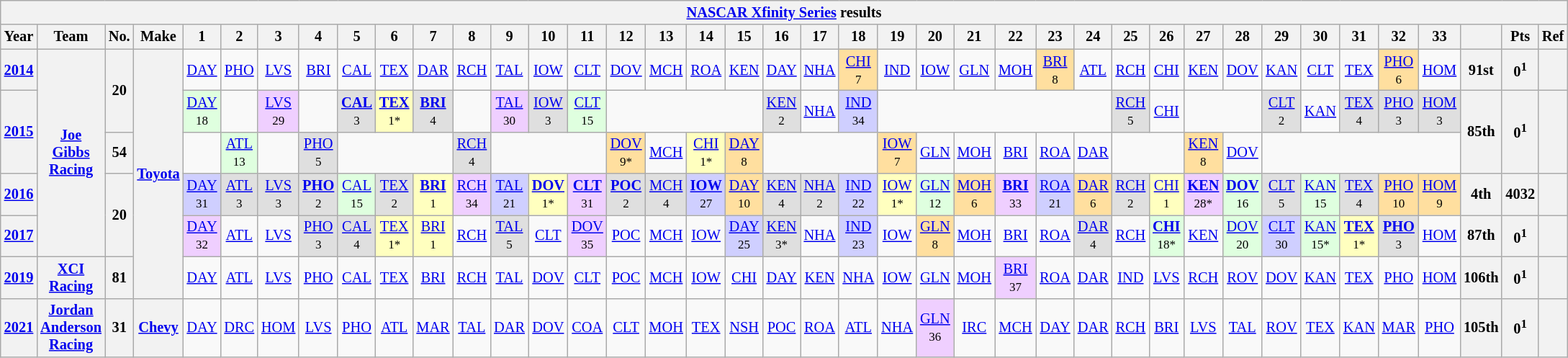<table class="wikitable" style="text-align:center; font-size:85%">
<tr>
<th colspan=40><a href='#'>NASCAR Xfinity Series</a> results</th>
</tr>
<tr>
<th>Year</th>
<th>Team</th>
<th>No.</th>
<th>Make</th>
<th>1</th>
<th>2</th>
<th>3</th>
<th>4</th>
<th>5</th>
<th>6</th>
<th>7</th>
<th>8</th>
<th>9</th>
<th>10</th>
<th>11</th>
<th>12</th>
<th>13</th>
<th>14</th>
<th>15</th>
<th>16</th>
<th>17</th>
<th>18</th>
<th>19</th>
<th>20</th>
<th>21</th>
<th>22</th>
<th>23</th>
<th>24</th>
<th>25</th>
<th>26</th>
<th>27</th>
<th>28</th>
<th>29</th>
<th>30</th>
<th>31</th>
<th>32</th>
<th>33</th>
<th></th>
<th>Pts</th>
<th>Ref</th>
</tr>
<tr>
<th><a href='#'>2014</a></th>
<th rowspan=5><a href='#'>Joe Gibbs Racing</a></th>
<th rowspan=2>20</th>
<th rowspan="6"><a href='#'>Toyota</a></th>
<td><a href='#'>DAY</a></td>
<td><a href='#'>PHO</a></td>
<td><a href='#'>LVS</a></td>
<td><a href='#'>BRI</a></td>
<td><a href='#'>CAL</a></td>
<td><a href='#'>TEX</a></td>
<td><a href='#'>DAR</a></td>
<td><a href='#'>RCH</a></td>
<td><a href='#'>TAL</a></td>
<td><a href='#'>IOW</a></td>
<td><a href='#'>CLT</a></td>
<td><a href='#'>DOV</a></td>
<td><a href='#'>MCH</a></td>
<td><a href='#'>ROA</a></td>
<td><a href='#'>KEN</a></td>
<td><a href='#'>DAY</a></td>
<td><a href='#'>NHA</a></td>
<td style="background:#FFDF9F;"><a href='#'>CHI</a><br><small>7</small></td>
<td><a href='#'>IND</a></td>
<td><a href='#'>IOW</a></td>
<td><a href='#'>GLN</a></td>
<td><a href='#'>MOH</a></td>
<td style="background:#FFDF9F;"><a href='#'>BRI</a><br><small>8</small></td>
<td><a href='#'>ATL</a></td>
<td><a href='#'>RCH</a></td>
<td><a href='#'>CHI</a></td>
<td><a href='#'>KEN</a></td>
<td><a href='#'>DOV</a></td>
<td><a href='#'>KAN</a></td>
<td><a href='#'>CLT</a></td>
<td><a href='#'>TEX</a></td>
<td style="background:#FFDF9F;"><a href='#'>PHO</a><br><small>6</small></td>
<td><a href='#'>HOM</a></td>
<th>91st</th>
<th>0<sup>1</sup></th>
<th></th>
</tr>
<tr>
<th rowspan=2><a href='#'>2015</a></th>
<td style="background:#DFFFDF;"><a href='#'>DAY</a><br><small>18</small></td>
<td></td>
<td style="background:#EFCFFF;"><a href='#'>LVS</a><br><small>29</small></td>
<td></td>
<td style="background:#DFDFDF;"><strong><a href='#'>CAL</a></strong><br><small>3</small></td>
<td style="background:#FFFFBF;"><strong><a href='#'>TEX</a></strong><br><small>1*</small></td>
<td style="background:#DFDFDF;"><strong><a href='#'>BRI</a></strong><br><small>4</small></td>
<td></td>
<td style="background:#EFCFFF;"><a href='#'>TAL</a><br><small>30</small></td>
<td style="background:#DFDFDF;"><a href='#'>IOW</a><br><small>3</small></td>
<td style="background:#DFFFDF;"><a href='#'>CLT</a><br><small>15</small></td>
<td colspan=4></td>
<td style="background:#DFDFDF;"><a href='#'>KEN</a><br><small>2</small></td>
<td><a href='#'>NHA</a></td>
<td style="background:#CFCFFF;"><a href='#'>IND</a><br><small>34</small></td>
<td colspan=6></td>
<td style="background:#DFDFDF;"><a href='#'>RCH</a><br><small>5</small></td>
<td><a href='#'>CHI</a></td>
<td colspan=2></td>
<td style="background:#DFDFDF;"><a href='#'>CLT</a><br><small>2</small></td>
<td><a href='#'>KAN</a></td>
<td style="background:#DFDFDF;"><a href='#'>TEX</a><br><small>4</small></td>
<td style="background:#DFDFDF;"><a href='#'>PHO</a><br><small>3</small></td>
<td style="background:#DFDFDF;"><a href='#'>HOM</a><br><small>3</small></td>
<th rowspan=2>85th</th>
<th rowspan=2>0<sup>1</sup></th>
<th rowspan=2></th>
</tr>
<tr>
<th>54</th>
<td></td>
<td style="background:#DFFFDF;"><a href='#'>ATL</a><br><small>13</small></td>
<td></td>
<td style="background:#DFDFDF;"><a href='#'>PHO</a><br><small>5</small></td>
<td colspan=3></td>
<td style="background:#DFDFDF;"><a href='#'>RCH</a><br><small>4</small></td>
<td colspan=3></td>
<td style="background:#FFDF9F;"><a href='#'>DOV</a><br><small>9*</small></td>
<td><a href='#'>MCH</a></td>
<td style="background:#FFFFBF;"><a href='#'>CHI</a><br><small>1*</small></td>
<td style="background:#FFDF9F;"><a href='#'>DAY</a><br><small>8</small></td>
<td colspan=3></td>
<td style="background:#FFDF9F;"><a href='#'>IOW</a><br><small>7</small></td>
<td><a href='#'>GLN</a></td>
<td><a href='#'>MOH</a></td>
<td><a href='#'>BRI</a></td>
<td><a href='#'>ROA</a></td>
<td><a href='#'>DAR</a></td>
<td colspan=2></td>
<td style="background:#FFDF9F;"><a href='#'>KEN</a><br><small>8</small></td>
<td><a href='#'>DOV</a></td>
<td colspan=5></td>
</tr>
<tr>
<th><a href='#'>2016</a></th>
<th rowspan=2>20</th>
<td style="background:#CFCFFF;"><a href='#'>DAY</a><br><small>31</small></td>
<td style="background:#DFDFDF;"><a href='#'>ATL</a><br><small>3</small></td>
<td style="background:#DFDFDF;"><a href='#'>LVS</a><br><small>3</small></td>
<td style="background:#DFDFDF;"><strong><a href='#'>PHO</a></strong><br><small>2</small></td>
<td style="background:#DFFFDF;"><a href='#'>CAL</a><br><small>15</small></td>
<td style="background:#DFDFDF;"><a href='#'>TEX</a><br><small>2</small></td>
<td style="background:#FFFFBF;"><strong><a href='#'>BRI</a></strong><br><small>1</small></td>
<td style="background:#EFCFFF;"><a href='#'>RCH</a><br><small>34</small></td>
<td style="background:#CFCFFF;"><a href='#'>TAL</a><br><small>21</small></td>
<td style="background:#FFFFBF;"><strong><a href='#'>DOV</a></strong><br><small>1*</small></td>
<td style="background:#EFCFFF;"><strong><a href='#'>CLT</a></strong><br><small>31</small></td>
<td style="background:#DFDFDF;"><strong><a href='#'>POC</a></strong><br><small>2</small></td>
<td style="background:#DFDFDF;"><a href='#'>MCH</a><br><small>4</small></td>
<td style="background:#CFCFFF;"><strong><a href='#'>IOW</a></strong><br><small>27</small></td>
<td style="background:#FFDF9F;"><a href='#'>DAY</a><br><small>10</small></td>
<td style="background:#DFDFDF;"><a href='#'>KEN</a><br><small>4</small></td>
<td style="background:#DFDFDF;"><a href='#'>NHA</a><br><small>2</small></td>
<td style="background:#CFCFFF;"><a href='#'>IND</a><br><small>22</small></td>
<td style="background:#FFFFBF;"><a href='#'>IOW</a><br><small>1*</small></td>
<td style="background:#DFFFDF;"><a href='#'>GLN</a><br><small>12</small></td>
<td style="background:#FFDF9F;"><a href='#'>MOH</a><br><small>6</small></td>
<td style="background:#EFCFFF;"><strong><a href='#'>BRI</a></strong><br><small>33</small></td>
<td style="background:#CFCFFF;"><a href='#'>ROA</a><br><small>21</small></td>
<td style="background:#FFDF9F;"><a href='#'>DAR</a><br><small>6</small></td>
<td style="background:#DFDFDF;"><a href='#'>RCH</a><br><small>2</small></td>
<td style="background:#FFFFBF;"><a href='#'>CHI</a><br><small>1</small></td>
<td style="background:#EFCFFF;"><strong><a href='#'>KEN</a></strong><br><small>28*</small></td>
<td style="background:#DFFFDF;"><strong><a href='#'>DOV</a></strong><br><small>16</small></td>
<td style="background:#DFDFDF;"><a href='#'>CLT</a><br><small>5</small></td>
<td style="background:#DFFFDF;"><a href='#'>KAN</a><br><small>15</small></td>
<td style="background:#DFDFDF;"><a href='#'>TEX</a><br><small>4</small></td>
<td style="background:#FFDF9F;"><a href='#'>PHO</a><br><small>10</small></td>
<td style="background:#FFDF9F;"><a href='#'>HOM</a><br><small>9</small></td>
<th>4th</th>
<th>4032</th>
<th></th>
</tr>
<tr>
<th><a href='#'>2017</a></th>
<td style="background:#EFCFFF;"><a href='#'>DAY</a><br><small>32</small></td>
<td><a href='#'>ATL</a></td>
<td><a href='#'>LVS</a></td>
<td style="background:#DFDFDF;"><a href='#'>PHO</a><br><small>3</small></td>
<td style="background:#DFDFDF;"><a href='#'>CAL</a><br><small>4</small></td>
<td style="background:#FFFFBF;"><a href='#'>TEX</a><br><small>1*</small></td>
<td style="background:#FFFFBF;"><a href='#'>BRI</a><br><small>1</small></td>
<td><a href='#'>RCH</a></td>
<td style="background:#DFDFDF;"><a href='#'>TAL</a><br><small>5</small></td>
<td><a href='#'>CLT</a></td>
<td style="background:#EFCFFF;"><a href='#'>DOV</a><br><small>35</small></td>
<td><a href='#'>POC</a></td>
<td><a href='#'>MCH</a></td>
<td><a href='#'>IOW</a></td>
<td style="background:#CFCFFF;"><a href='#'>DAY</a><br><small>25</small></td>
<td style="background:#DFDFDF;"><a href='#'>KEN</a><br><small>3*</small></td>
<td><a href='#'>NHA</a></td>
<td style="background:#CFCFFF;"><a href='#'>IND</a><br><small>23</small></td>
<td><a href='#'>IOW</a></td>
<td style="background:#FFDF9F;"><a href='#'>GLN</a><br><small>8</small></td>
<td><a href='#'>MOH</a></td>
<td><a href='#'>BRI</a></td>
<td><a href='#'>ROA</a></td>
<td style="background:#DFDFDF;"><a href='#'>DAR</a><br><small>4</small></td>
<td><a href='#'>RCH</a></td>
<td style="background:#DFFFDF;"><strong><a href='#'>CHI</a></strong><br><small>18*</small></td>
<td><a href='#'>KEN</a></td>
<td style="background:#DFFFDF;"><a href='#'>DOV</a><br><small>20</small></td>
<td style="background:#CFCFFF;"><a href='#'>CLT</a><br><small>30</small></td>
<td style="background:#DFFFDF;"><a href='#'>KAN</a><br><small>15*</small></td>
<td style="background:#FFFFBF;"><strong><a href='#'>TEX</a></strong><br><small>1*</small></td>
<td style="background:#DFDFDF;"><strong><a href='#'>PHO</a></strong><br><small>3</small></td>
<td><a href='#'>HOM</a></td>
<th>87th</th>
<th>0<sup>1</sup></th>
<th></th>
</tr>
<tr>
<th><a href='#'>2019</a></th>
<th><a href='#'>XCI Racing</a></th>
<th>81</th>
<td><a href='#'>DAY</a></td>
<td><a href='#'>ATL</a></td>
<td><a href='#'>LVS</a></td>
<td><a href='#'>PHO</a></td>
<td><a href='#'>CAL</a></td>
<td><a href='#'>TEX</a></td>
<td><a href='#'>BRI</a></td>
<td><a href='#'>RCH</a></td>
<td><a href='#'>TAL</a></td>
<td><a href='#'>DOV</a></td>
<td><a href='#'>CLT</a></td>
<td><a href='#'>POC</a></td>
<td><a href='#'>MCH</a></td>
<td><a href='#'>IOW</a></td>
<td><a href='#'>CHI</a></td>
<td><a href='#'>DAY</a></td>
<td><a href='#'>KEN</a></td>
<td><a href='#'>NHA</a></td>
<td><a href='#'>IOW</a></td>
<td><a href='#'>GLN</a></td>
<td><a href='#'>MOH</a></td>
<td style="background:#EFCFFF;"><a href='#'>BRI</a><br><small>37</small></td>
<td><a href='#'>ROA</a></td>
<td><a href='#'>DAR</a></td>
<td><a href='#'>IND</a></td>
<td><a href='#'>LVS</a></td>
<td><a href='#'>RCH</a></td>
<td><a href='#'>ROV</a></td>
<td><a href='#'>DOV</a></td>
<td><a href='#'>KAN</a></td>
<td><a href='#'>TEX</a></td>
<td><a href='#'>PHO</a></td>
<td><a href='#'>HOM</a></td>
<th>106th</th>
<th>0<sup>1</sup></th>
<th></th>
</tr>
<tr>
<th><a href='#'>2021</a></th>
<th><a href='#'>Jordan Anderson Racing</a></th>
<th>31</th>
<th><a href='#'>Chevy</a></th>
<td><a href='#'>DAY</a></td>
<td><a href='#'>DRC</a></td>
<td><a href='#'>HOM</a></td>
<td><a href='#'>LVS</a></td>
<td><a href='#'>PHO</a></td>
<td><a href='#'>ATL</a></td>
<td><a href='#'>MAR</a></td>
<td><a href='#'>TAL</a></td>
<td><a href='#'>DAR</a></td>
<td><a href='#'>DOV</a></td>
<td><a href='#'>COA</a></td>
<td><a href='#'>CLT</a></td>
<td><a href='#'>MOH</a></td>
<td><a href='#'>TEX</a></td>
<td><a href='#'>NSH</a></td>
<td><a href='#'>POC</a></td>
<td><a href='#'>ROA</a></td>
<td><a href='#'>ATL</a></td>
<td><a href='#'>NHA</a></td>
<td style="background:#EFCFFF;"><a href='#'>GLN</a><br><small>36</small></td>
<td><a href='#'>IRC</a></td>
<td><a href='#'>MCH</a></td>
<td><a href='#'>DAY</a></td>
<td><a href='#'>DAR</a></td>
<td><a href='#'>RCH</a></td>
<td><a href='#'>BRI</a></td>
<td><a href='#'>LVS</a></td>
<td><a href='#'>TAL</a></td>
<td><a href='#'>ROV</a></td>
<td><a href='#'>TEX</a></td>
<td><a href='#'>KAN</a></td>
<td><a href='#'>MAR</a></td>
<td><a href='#'>PHO</a></td>
<th>105th</th>
<th>0<sup>1</sup></th>
<th></th>
</tr>
</table>
